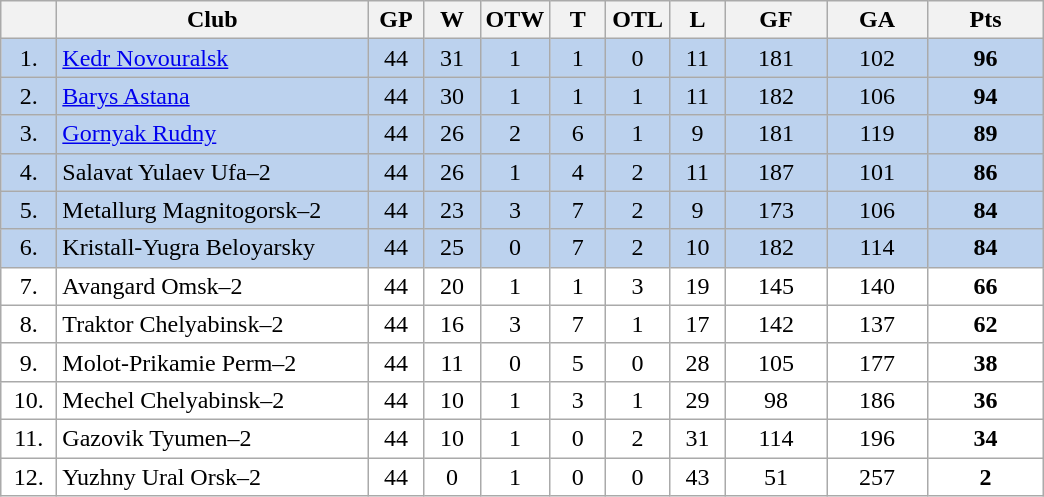<table class="wikitable">
<tr>
<th width="30"></th>
<th width="200">Club</th>
<th width="30">GP</th>
<th width="30">W</th>
<th width="35">OTW</th>
<th width="30">T</th>
<th width="35">OTL</th>
<th width="30">L</th>
<th width="60">GF</th>
<th width="60">GA</th>
<th width="70">Pts</th>
</tr>
<tr bgcolor="#BCD2EE" align="center">
<td>1.</td>
<td align="left"><a href='#'>Kedr Novouralsk</a></td>
<td>44</td>
<td>31</td>
<td>1</td>
<td>1</td>
<td>0</td>
<td>11</td>
<td>181</td>
<td>102</td>
<td><strong>96</strong></td>
</tr>
<tr bgcolor="#BCD2EE" align="center">
<td>2.</td>
<td align="left"><a href='#'>Barys Astana</a></td>
<td>44</td>
<td>30</td>
<td>1</td>
<td>1</td>
<td>1</td>
<td>11</td>
<td>182</td>
<td>106</td>
<td><strong>94</strong></td>
</tr>
<tr bgcolor="#BCD2EE" align="center">
<td>3.</td>
<td align="left"><a href='#'>Gornyak Rudny</a></td>
<td>44</td>
<td>26</td>
<td>2</td>
<td>6</td>
<td>1</td>
<td>9</td>
<td>181</td>
<td>119</td>
<td><strong>89</strong></td>
</tr>
<tr bgcolor="#BCD2EE" align="center">
<td>4.</td>
<td align="left">Salavat Yulaev Ufa–2</td>
<td>44</td>
<td>26</td>
<td>1</td>
<td>4</td>
<td>2</td>
<td>11</td>
<td>187</td>
<td>101</td>
<td><strong>86</strong></td>
</tr>
<tr bgcolor="#BCD2EE" align="center">
<td>5.</td>
<td align="left">Metallurg Magnitogorsk–2</td>
<td>44</td>
<td>23</td>
<td>3</td>
<td>7</td>
<td>2</td>
<td>9</td>
<td>173</td>
<td>106</td>
<td><strong>84</strong></td>
</tr>
<tr bgcolor="#BCD2EE" align="center">
<td>6.</td>
<td align="left">Kristall-Yugra Beloyarsky</td>
<td>44</td>
<td>25</td>
<td>0</td>
<td>7</td>
<td>2</td>
<td>10</td>
<td>182</td>
<td>114</td>
<td><strong>84</strong></td>
</tr>
<tr bgcolor="#FFFFFF" align="center">
<td>7.</td>
<td align="left">Avangard Omsk–2</td>
<td>44</td>
<td>20</td>
<td>1</td>
<td>1</td>
<td>3</td>
<td>19</td>
<td>145</td>
<td>140</td>
<td><strong>66</strong></td>
</tr>
<tr bgcolor="#FFFFFF" align="center">
<td>8.</td>
<td align="left">Traktor Chelyabinsk–2</td>
<td>44</td>
<td>16</td>
<td>3</td>
<td>7</td>
<td>1</td>
<td>17</td>
<td>142</td>
<td>137</td>
<td><strong>62</strong></td>
</tr>
<tr bgcolor="#FFFFFF" align="center">
<td>9.</td>
<td align="left">Molot-Prikamie Perm–2</td>
<td>44</td>
<td>11</td>
<td>0</td>
<td>5</td>
<td>0</td>
<td>28</td>
<td>105</td>
<td>177</td>
<td><strong>38</strong></td>
</tr>
<tr bgcolor="#FFFFFF" align="center">
<td>10.</td>
<td align="left">Mechel Chelyabinsk–2</td>
<td>44</td>
<td>10</td>
<td>1</td>
<td>3</td>
<td>1</td>
<td>29</td>
<td>98</td>
<td>186</td>
<td><strong>36</strong></td>
</tr>
<tr bgcolor="#FFFFFF" align="center">
<td>11.</td>
<td align="left">Gazovik Tyumen–2</td>
<td>44</td>
<td>10</td>
<td>1</td>
<td>0</td>
<td>2</td>
<td>31</td>
<td>114</td>
<td>196</td>
<td><strong>34</strong></td>
</tr>
<tr bgcolor="#FFFFFF" align="center">
<td>12.</td>
<td align="left">Yuzhny Ural Orsk–2</td>
<td>44</td>
<td>0</td>
<td>1</td>
<td>0</td>
<td>0</td>
<td>43</td>
<td>51</td>
<td>257</td>
<td><strong>2</strong></td>
</tr>
</table>
